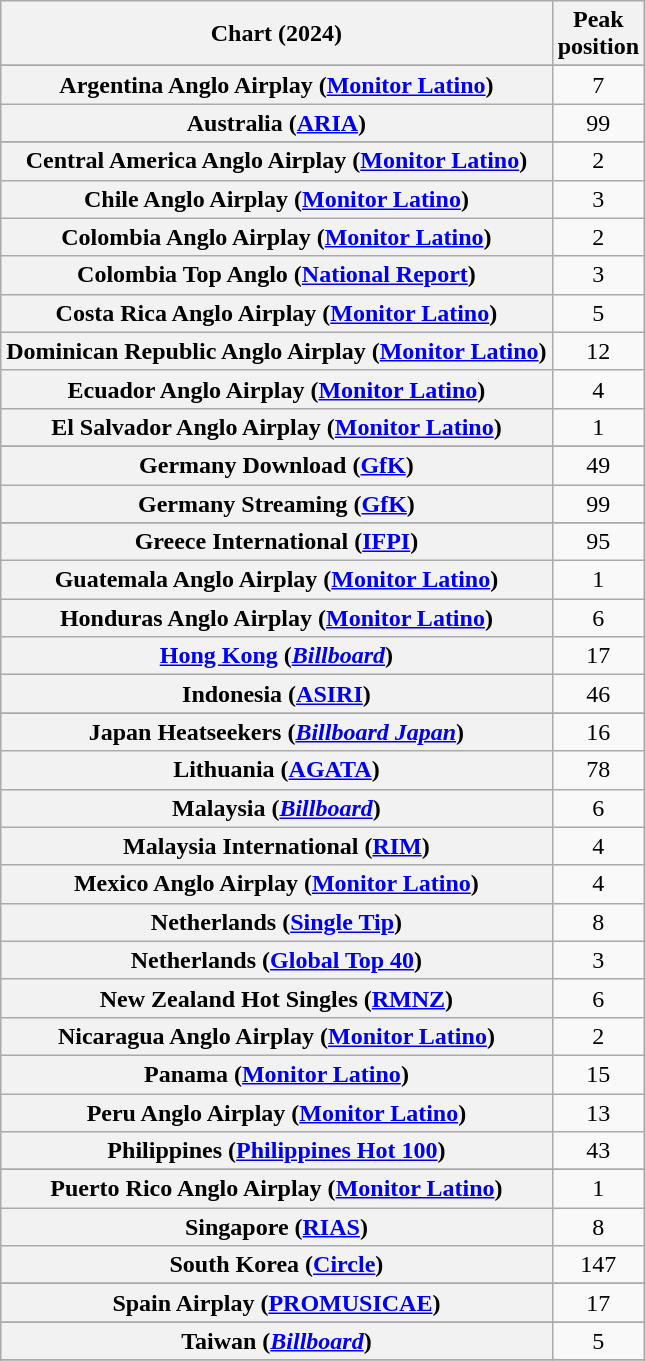<table class="wikitable sortable plainrowheaders" style="text-align:center">
<tr>
<th scope="col">Chart (2024)</th>
<th scope="col">Peak<br>position</th>
</tr>
<tr>
</tr>
<tr>
<th scope="row">Argentina Anglo Airplay (<a href='#'>Monitor Latino</a>)</th>
<td>7</td>
</tr>
<tr>
<th scope="row">Australia (<a href='#'>ARIA</a>)</th>
<td>99</td>
</tr>
<tr>
</tr>
<tr>
<th scope="row">Central America Anglo Airplay (<a href='#'>Monitor Latino</a>)</th>
<td>2</td>
</tr>
<tr>
<th scope="row">Chile Anglo Airplay (<a href='#'>Monitor Latino</a>)</th>
<td>3</td>
</tr>
<tr>
<th scope="row">Colombia Anglo Airplay (<a href='#'>Monitor Latino</a>)</th>
<td>2</td>
</tr>
<tr>
<th scope="row">Colombia Top Anglo (<a href='#'>National Report</a>)</th>
<td>3</td>
</tr>
<tr>
<th scope="row">Costa Rica Anglo Airplay (<a href='#'>Monitor Latino</a>)</th>
<td>5</td>
</tr>
<tr>
<th scope="row">Dominican Republic Anglo Airplay (<a href='#'>Monitor Latino</a>)</th>
<td>12</td>
</tr>
<tr>
<th scope="row">Ecuador Anglo Airplay (<a href='#'>Monitor Latino</a>)</th>
<td>4</td>
</tr>
<tr>
<th scope="row">El Salvador Anglo Airplay (<a href='#'>Monitor Latino</a>)</th>
<td>1</td>
</tr>
<tr>
</tr>
<tr>
<th scope="row">Germany Download (<a href='#'>GfK</a>)</th>
<td>49</td>
</tr>
<tr>
<th scope="row">Germany Streaming (<a href='#'>GfK</a>)</th>
<td>99</td>
</tr>
<tr>
</tr>
<tr>
<th scope="row">Greece International (<a href='#'>IFPI</a>)</th>
<td>95</td>
</tr>
<tr>
<th scope="row">Guatemala Anglo Airplay (<a href='#'>Monitor Latino</a>)</th>
<td>1</td>
</tr>
<tr>
<th scope="row">Honduras Anglo Airplay (<a href='#'>Monitor Latino</a>)</th>
<td>6</td>
</tr>
<tr>
<th scope="row"><a href='#'>Hong Kong</a> (<em><a href='#'>Billboard</a></em>)</th>
<td>17</td>
</tr>
<tr>
<th scope="row">Indonesia (<a href='#'>ASIRI</a>)</th>
<td>46</td>
</tr>
<tr>
</tr>
<tr>
<th scope="row">Japan Heatseekers (<em><a href='#'>Billboard Japan</a></em>)</th>
<td>16</td>
</tr>
<tr>
<th scope="row">Lithuania (<a href='#'>AGATA</a>)</th>
<td>78</td>
</tr>
<tr>
<th scope="row">Malaysia (<em><a href='#'>Billboard</a></em>)</th>
<td>6</td>
</tr>
<tr>
<th scope="row">Malaysia International (<a href='#'>RIM</a>)</th>
<td>4</td>
</tr>
<tr>
<th scope="row">Mexico Anglo Airplay (<a href='#'>Monitor Latino</a>)</th>
<td>4</td>
</tr>
<tr>
<th scope="row">Netherlands (<a href='#'>Single Tip</a>)</th>
<td>8</td>
</tr>
<tr>
<th scope="row">Netherlands (<a href='#'>Global Top 40</a>)</th>
<td>3</td>
</tr>
<tr>
<th scope="row">New Zealand Hot Singles (<a href='#'>RMNZ</a>)</th>
<td>6</td>
</tr>
<tr>
<th scope="row">Nicaragua Anglo Airplay (<a href='#'>Monitor Latino</a>)</th>
<td>2</td>
</tr>
<tr>
<th scope="row">Panama (<a href='#'>Monitor Latino</a>)</th>
<td>15</td>
</tr>
<tr>
<th scope="row">Peru Anglo Airplay (<a href='#'>Monitor Latino</a>)</th>
<td>13</td>
</tr>
<tr>
<th scope="row">Philippines (<a href='#'>Philippines Hot 100</a>)</th>
<td>43</td>
</tr>
<tr>
</tr>
<tr>
<th scope="row">Puerto Rico Anglo Airplay (<a href='#'>Monitor Latino</a>)</th>
<td>1</td>
</tr>
<tr>
<th scope="row">Singapore (<a href='#'>RIAS</a>)</th>
<td>8</td>
</tr>
<tr>
<th scope="row">South Korea (<a href='#'>Circle</a>)</th>
<td>147</td>
</tr>
<tr>
</tr>
<tr>
<th scope="row">Spain Airplay (<a href='#'>PROMUSICAE</a>)</th>
<td>17</td>
</tr>
<tr>
</tr>
<tr>
<th scope="row">Taiwan (<em><a href='#'>Billboard</a></em>)</th>
<td>5</td>
</tr>
<tr>
</tr>
<tr>
</tr>
</table>
